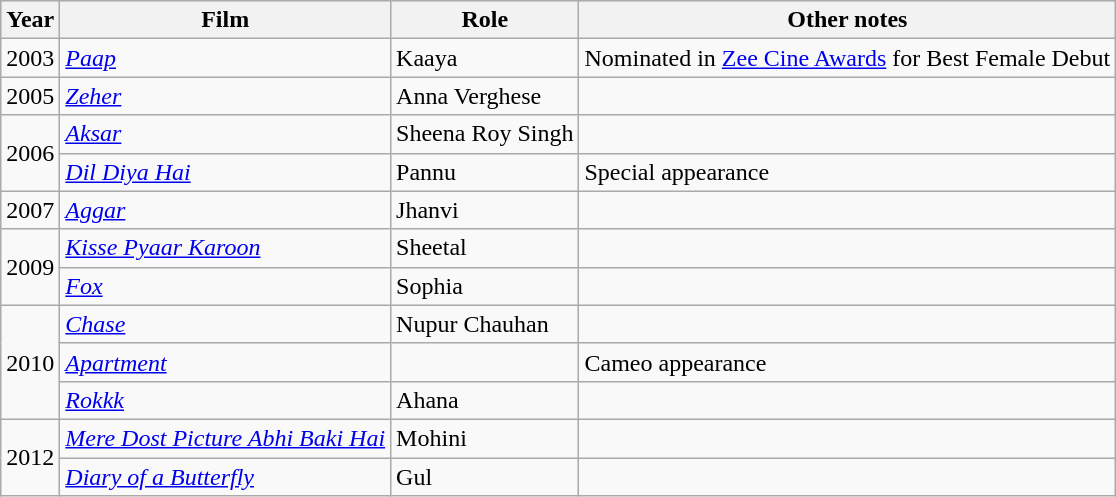<table class="wikitable">
<tr style="background:#d1e4fd;">
<th>Year</th>
<th>Film</th>
<th>Role</th>
<th>Other notes</th>
</tr>
<tr>
<td>2003</td>
<td><em><a href='#'>Paap</a></em></td>
<td>Kaaya</td>
<td>Nominated in <a href='#'>Zee Cine Awards</a> for Best Female Debut</td>
</tr>
<tr>
<td>2005</td>
<td><em><a href='#'>Zeher</a></em></td>
<td>Anna Verghese</td>
<td></td>
</tr>
<tr>
<td rowspan="2">2006</td>
<td><em><a href='#'>Aksar</a></em></td>
<td>Sheena Roy Singh</td>
<td></td>
</tr>
<tr>
<td><em><a href='#'>Dil Diya Hai</a></em></td>
<td>Pannu</td>
<td>Special appearance</td>
</tr>
<tr>
<td>2007</td>
<td><em><a href='#'>Aggar</a></em></td>
<td>Jhanvi</td>
<td></td>
</tr>
<tr>
<td rowspan="2">2009</td>
<td><em><a href='#'>Kisse Pyaar Karoon</a></em></td>
<td>Sheetal</td>
<td></td>
</tr>
<tr>
<td><em><a href='#'>Fox</a></em></td>
<td>Sophia</td>
<td></td>
</tr>
<tr>
<td rowspan="3">2010</td>
<td><em><a href='#'>Chase</a></em></td>
<td>Nupur Chauhan</td>
<td></td>
</tr>
<tr>
<td><em><a href='#'>Apartment</a></em></td>
<td></td>
<td>Cameo appearance</td>
</tr>
<tr>
<td><em><a href='#'>Rokkk</a></em></td>
<td>Ahana</td>
<td></td>
</tr>
<tr>
<td rowspan="2">2012</td>
<td><em><a href='#'>Mere Dost Picture Abhi Baki Hai</a></em></td>
<td>Mohini</td>
<td></td>
</tr>
<tr>
<td><em><a href='#'>Diary of a Butterfly</a></em></td>
<td>Gul</td>
<td></td>
</tr>
</table>
